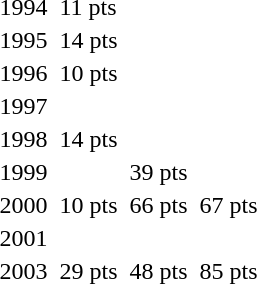<table>
<tr>
<td>1994</td>
<td></td>
<td>11 pts</td>
<td></td>
<td></td>
<td></td>
<td></td>
</tr>
<tr>
<td>1995</td>
<td></td>
<td>14 pts</td>
<td></td>
<td></td>
<td></td>
<td></td>
</tr>
<tr>
<td>1996</td>
<td></td>
<td>10 pts</td>
<td></td>
<td></td>
<td></td>
<td></td>
</tr>
<tr>
<td>1997</td>
<td></td>
<td></td>
<td></td>
<td></td>
<td></td>
<td></td>
</tr>
<tr>
<td>1998</td>
<td></td>
<td>14 pts</td>
<td></td>
<td></td>
<td></td>
<td></td>
</tr>
<tr>
<td>1999</td>
<td></td>
<td></td>
<td></td>
<td>39 pts</td>
<td></td>
<td></td>
</tr>
<tr>
<td>2000</td>
<td></td>
<td>10 pts</td>
<td></td>
<td>66 pts</td>
<td></td>
<td>67 pts</td>
</tr>
<tr>
<td>2001</td>
<td></td>
<td></td>
<td></td>
<td></td>
<td></td>
<td></td>
</tr>
<tr>
<td>2003</td>
<td></td>
<td>29 pts</td>
<td></td>
<td>48 pts</td>
<td></td>
<td>85 pts</td>
</tr>
</table>
